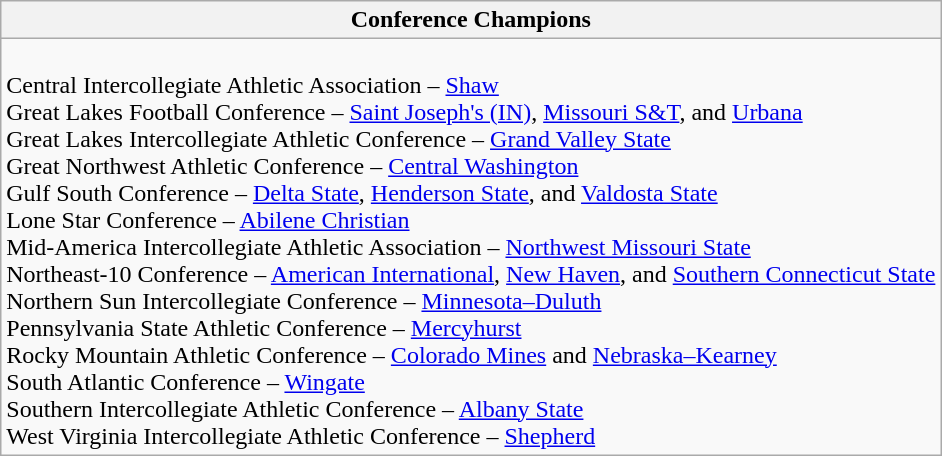<table class="wikitable">
<tr>
<th>Conference Champions</th>
</tr>
<tr>
<td><br>Central Intercollegiate Athletic Association – <a href='#'>Shaw</a><br>
Great Lakes Football Conference – <a href='#'>Saint Joseph's (IN)</a>, <a href='#'>Missouri S&T</a>, and <a href='#'>Urbana</a><br>
Great Lakes Intercollegiate Athletic Conference – <a href='#'>Grand Valley State</a><br>
Great Northwest Athletic Conference – <a href='#'>Central Washington</a><br>
Gulf South Conference – <a href='#'>Delta State</a>, <a href='#'>Henderson State</a>, and <a href='#'>Valdosta State</a><br>
Lone Star Conference – <a href='#'>Abilene Christian</a><br>
Mid-America Intercollegiate Athletic Association – <a href='#'>Northwest Missouri State</a><br>
Northeast-10 Conference – <a href='#'>American International</a>, <a href='#'>New Haven</a>, and <a href='#'>Southern Connecticut State</a><br>
Northern Sun Intercollegiate Conference – <a href='#'>Minnesota–Duluth</a><br>
Pennsylvania State Athletic Conference – <a href='#'>Mercyhurst</a><br>
Rocky Mountain Athletic Conference – <a href='#'>Colorado Mines</a> and <a href='#'>Nebraska–Kearney</a><br>
South Atlantic Conference – <a href='#'>Wingate</a><br>
Southern Intercollegiate Athletic Conference – <a href='#'>Albany State</a><br>
West Virginia Intercollegiate Athletic Conference – <a href='#'>Shepherd</a></td>
</tr>
</table>
